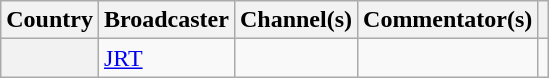<table class="wikitable plainrowheaders">
<tr>
<th scope="col">Country</th>
<th scope="col">Broadcaster</th>
<th scope="col">Channel(s)</th>
<th scope="col">Commentator(s)</th>
<th scope="col"></th>
</tr>
<tr>
<th scope="row"></th>
<td><a href='#'>JRT</a></td>
<td></td>
<td></td>
<td></td>
</tr>
</table>
